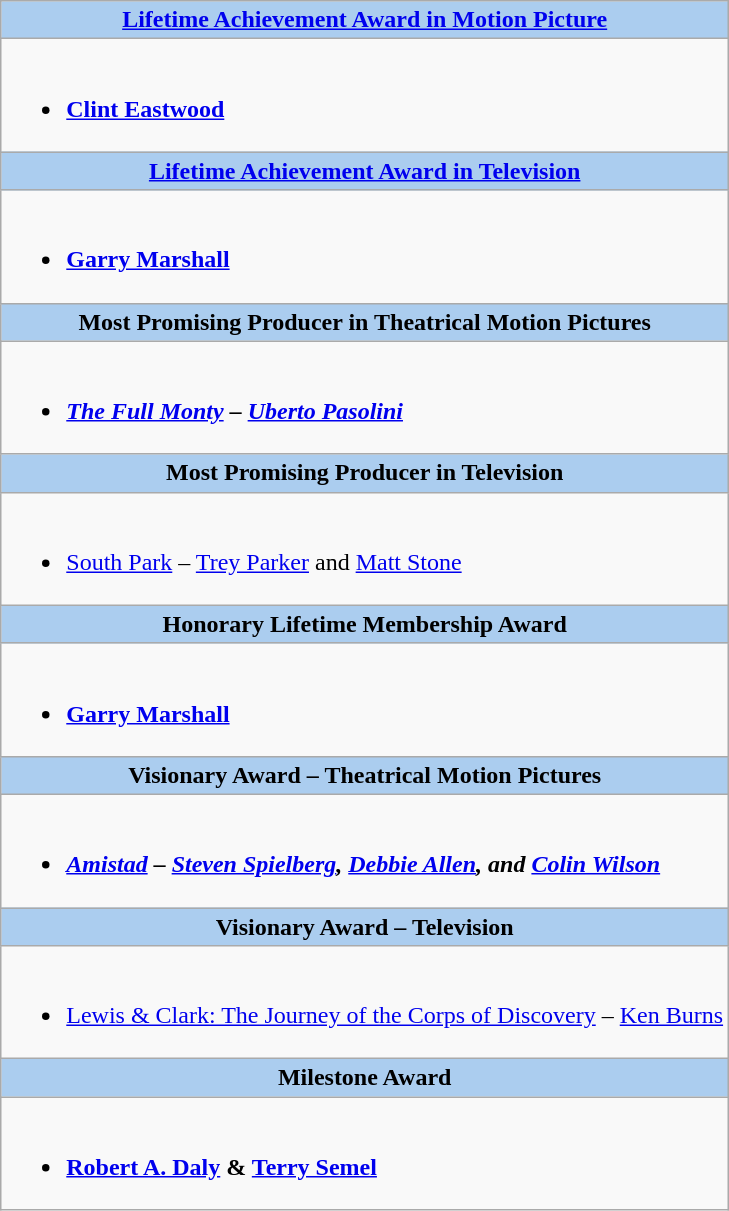<table class="wikitable" style="width=">
<tr>
<th colspan="2" style="background:#abcdef;"><a href='#'>Lifetime Achievement Award in Motion Picture</a></th>
</tr>
<tr>
<td colspan="2" style="vertical-align:top;"><br><ul><li><strong><a href='#'>Clint Eastwood</a> </strong></li></ul></td>
</tr>
<tr>
<th colspan="2" style="background:#abcdef;"><a href='#'>Lifetime Achievement Award in Television</a></th>
</tr>
<tr>
<td colspan="2" style="vertical-align:top;"><br><ul><li><strong><a href='#'>Garry Marshall</a></strong></li></ul></td>
</tr>
<tr>
<th colspan="2" style="background:#abcdef;">Most Promising Producer in Theatrical Motion Pictures</th>
</tr>
<tr>
<td colspan="2" style="vertical-align:top;"><br><ul><li><strong><em><a href='#'>The Full Monty</a><em> – <a href='#'>Uberto Pasolini</a><strong></li></ul></td>
</tr>
<tr>
<th colspan="2" style="background:#abcdef;">Most Promising Producer in Television</th>
</tr>
<tr>
<td colspan="2" style="vertical-align:top;"><br><ul><li></em></strong><a href='#'>South Park</a></em> – <a href='#'>Trey Parker</a> and <a href='#'>Matt Stone</a></strong></li></ul></td>
</tr>
<tr>
<th colspan="2" style="background:#abcdef;">Honorary Lifetime Membership Award</th>
</tr>
<tr>
<td colspan="2" style="vertical-align:top;"><br><ul><li><strong><a href='#'>Garry Marshall</a></strong></li></ul></td>
</tr>
<tr>
<th colspan="2" style="background:#abcdef;">Visionary Award – Theatrical Motion Pictures</th>
</tr>
<tr>
<td colspan="2" style="vertical-align:top;"><br><ul><li><strong><em><a href='#'>Amistad</a><em> – <a href='#'>Steven Spielberg</a>, <a href='#'>Debbie Allen</a>, and <a href='#'>Colin Wilson</a><strong></li></ul></td>
</tr>
<tr>
<th colspan="2" style="background:#abcdef;">Visionary Award – Television</th>
</tr>
<tr>
<td colspan="2" style="vertical-align:top;"><br><ul><li></em></strong><a href='#'>Lewis & Clark: The Journey of the Corps of Discovery</a></em> – <a href='#'>Ken Burns</a></strong></li></ul></td>
</tr>
<tr>
<th colspan="2" style="background:#abcdef;">Milestone Award</th>
</tr>
<tr>
<td colspan="2" style="vertical-align:top;"><br><ul><li><strong><a href='#'>Robert A. Daly</a> & <a href='#'>Terry Semel</a></strong></li></ul></td>
</tr>
</table>
